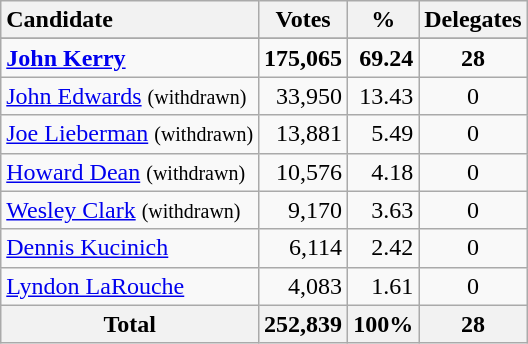<table class="wikitable sortable plainrowheaders" style="text-align:right;">
<tr>
<th style="text-align:left;">Candidate</th>
<th>Votes</th>
<th>%</th>
<th>Delegates</th>
</tr>
<tr>
</tr>
<tr>
<td style="text-align:left;"><strong><a href='#'>John Kerry</a></strong></td>
<td><strong>175,065</strong></td>
<td><strong>69.24</strong></td>
<td style="text-align:center;"><strong>28</strong></td>
</tr>
<tr>
<td style="text-align:left;"><a href='#'>John Edwards</a> <small>(withdrawn)</small></td>
<td>33,950</td>
<td>13.43</td>
<td style="text-align:center;">0</td>
</tr>
<tr>
<td style="text-align:left;"><a href='#'>Joe Lieberman</a> <small>(withdrawn)</small></td>
<td>13,881</td>
<td>5.49</td>
<td style="text-align:center;">0</td>
</tr>
<tr>
<td style="text-align:left;"><a href='#'>Howard Dean</a> <small>(withdrawn)</small></td>
<td>10,576</td>
<td>4.18</td>
<td style="text-align:center;">0</td>
</tr>
<tr>
<td style="text-align:left;"><a href='#'>Wesley Clark</a> <small>(withdrawn)</small></td>
<td>9,170</td>
<td>3.63</td>
<td style="text-align:center;">0</td>
</tr>
<tr>
<td style="text-align:left;"><a href='#'>Dennis Kucinich</a></td>
<td>6,114</td>
<td>2.42</td>
<td style="text-align:center;">0</td>
</tr>
<tr>
<td style="text-align:left;"><a href='#'>Lyndon LaRouche</a></td>
<td>4,083</td>
<td>1.61</td>
<td style="text-align:center;">0</td>
</tr>
<tr class="sortbottom">
<th>Total</th>
<th>252,839</th>
<th>100%</th>
<th>28</th>
</tr>
</table>
